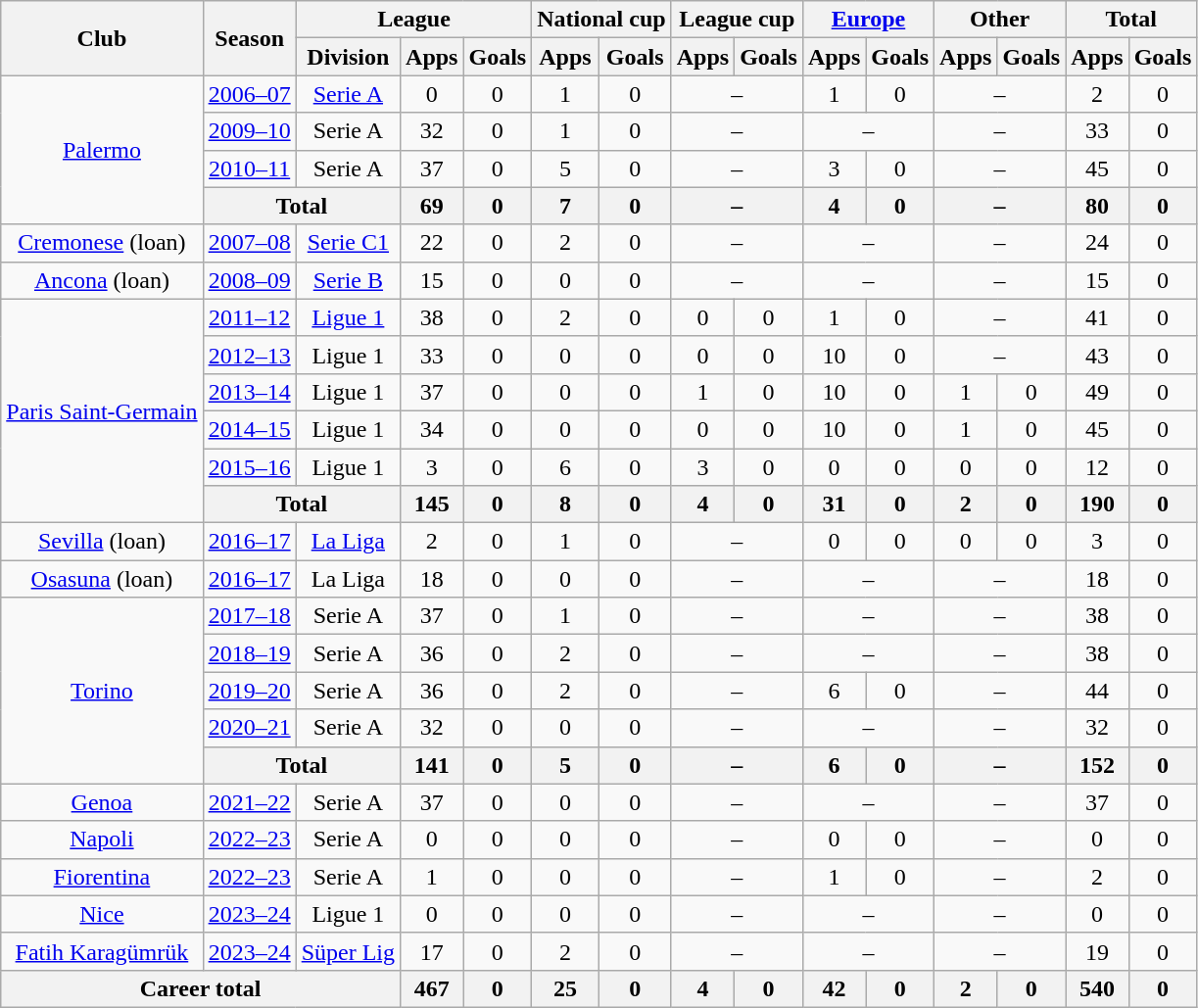<table class="wikitable" style="text-align:center">
<tr>
<th rowspan="2">Club</th>
<th rowspan="2">Season</th>
<th colspan="3">League</th>
<th colspan="2">National cup</th>
<th colspan="2">League cup</th>
<th colspan="2"><a href='#'>Europe</a></th>
<th colspan="2">Other</th>
<th colspan="2">Total</th>
</tr>
<tr>
<th>Division</th>
<th>Apps</th>
<th>Goals</th>
<th>Apps</th>
<th>Goals</th>
<th>Apps</th>
<th>Goals</th>
<th>Apps</th>
<th>Goals</th>
<th>Apps</th>
<th>Goals</th>
<th>Apps</th>
<th>Goals</th>
</tr>
<tr>
<td rowspan="4"><a href='#'>Palermo</a></td>
<td><a href='#'>2006–07</a></td>
<td><a href='#'>Serie A</a></td>
<td>0</td>
<td>0</td>
<td>1</td>
<td>0</td>
<td colspan="2">–</td>
<td>1</td>
<td>0</td>
<td colspan="2">–</td>
<td>2</td>
<td>0</td>
</tr>
<tr>
<td><a href='#'>2009–10</a></td>
<td>Serie A</td>
<td>32</td>
<td>0</td>
<td>1</td>
<td>0</td>
<td colspan="2">–</td>
<td colspan="2">–</td>
<td colspan="2">–</td>
<td>33</td>
<td>0</td>
</tr>
<tr>
<td><a href='#'>2010–11</a></td>
<td>Serie A</td>
<td>37</td>
<td>0</td>
<td>5</td>
<td>0</td>
<td colspan="2">–</td>
<td>3</td>
<td>0</td>
<td colspan="2">–</td>
<td>45</td>
<td>0</td>
</tr>
<tr>
<th colspan="2">Total</th>
<th>69</th>
<th>0</th>
<th>7</th>
<th>0</th>
<th colspan="2">–</th>
<th>4</th>
<th>0</th>
<th colspan="2">–</th>
<th>80</th>
<th>0</th>
</tr>
<tr>
<td><a href='#'>Cremonese</a> (loan)</td>
<td><a href='#'>2007–08</a></td>
<td><a href='#'>Serie C1</a></td>
<td>22</td>
<td>0</td>
<td>2</td>
<td>0</td>
<td colspan="2">–</td>
<td colspan="2">–</td>
<td colspan="2">–</td>
<td>24</td>
<td>0</td>
</tr>
<tr>
<td><a href='#'>Ancona</a> (loan)</td>
<td><a href='#'>2008–09</a></td>
<td><a href='#'>Serie B</a></td>
<td>15</td>
<td>0</td>
<td>0</td>
<td>0</td>
<td colspan="2">–</td>
<td colspan="2">–</td>
<td colspan="2">–</td>
<td>15</td>
<td>0</td>
</tr>
<tr>
<td rowspan="6"><a href='#'>Paris Saint-Germain</a></td>
<td><a href='#'>2011–12</a></td>
<td><a href='#'>Ligue 1</a></td>
<td>38</td>
<td>0</td>
<td>2</td>
<td>0</td>
<td>0</td>
<td>0</td>
<td>1</td>
<td>0</td>
<td colspan="2">–</td>
<td>41</td>
<td>0</td>
</tr>
<tr>
<td><a href='#'>2012–13</a></td>
<td>Ligue 1</td>
<td>33</td>
<td>0</td>
<td>0</td>
<td>0</td>
<td>0</td>
<td>0</td>
<td>10</td>
<td>0</td>
<td colspan="2">–</td>
<td>43</td>
<td>0</td>
</tr>
<tr>
<td><a href='#'>2013–14</a></td>
<td>Ligue 1</td>
<td>37</td>
<td>0</td>
<td>0</td>
<td>0</td>
<td>1</td>
<td>0</td>
<td>10</td>
<td>0</td>
<td>1</td>
<td>0</td>
<td>49</td>
<td>0</td>
</tr>
<tr>
<td><a href='#'>2014–15</a></td>
<td>Ligue 1</td>
<td>34</td>
<td>0</td>
<td>0</td>
<td>0</td>
<td>0</td>
<td>0</td>
<td>10</td>
<td>0</td>
<td>1</td>
<td>0</td>
<td>45</td>
<td>0</td>
</tr>
<tr>
<td><a href='#'>2015–16</a></td>
<td>Ligue 1</td>
<td>3</td>
<td>0</td>
<td>6</td>
<td>0</td>
<td>3</td>
<td>0</td>
<td>0</td>
<td>0</td>
<td>0</td>
<td>0</td>
<td>12</td>
<td>0</td>
</tr>
<tr>
<th colspan="2">Total</th>
<th>145</th>
<th>0</th>
<th>8</th>
<th>0</th>
<th>4</th>
<th>0</th>
<th>31</th>
<th>0</th>
<th>2</th>
<th>0</th>
<th>190</th>
<th>0</th>
</tr>
<tr>
<td><a href='#'>Sevilla</a> (loan)</td>
<td><a href='#'>2016–17</a></td>
<td><a href='#'>La Liga</a></td>
<td>2</td>
<td>0</td>
<td>1</td>
<td>0</td>
<td colspan="2">–</td>
<td>0</td>
<td>0</td>
<td>0</td>
<td>0</td>
<td>3</td>
<td>0</td>
</tr>
<tr>
<td><a href='#'>Osasuna</a> (loan)</td>
<td><a href='#'>2016–17</a></td>
<td>La Liga</td>
<td>18</td>
<td>0</td>
<td>0</td>
<td>0</td>
<td colspan="2">–</td>
<td colspan="2">–</td>
<td colspan="2">–</td>
<td>18</td>
<td>0</td>
</tr>
<tr>
<td rowspan=5><a href='#'>Torino</a></td>
<td><a href='#'>2017–18</a></td>
<td>Serie A</td>
<td>37</td>
<td>0</td>
<td>1</td>
<td>0</td>
<td colspan="2">–</td>
<td colspan="2">–</td>
<td colspan="2">–</td>
<td>38</td>
<td>0</td>
</tr>
<tr>
<td><a href='#'>2018–19</a></td>
<td>Serie A</td>
<td>36</td>
<td>0</td>
<td>2</td>
<td>0</td>
<td colspan="2">–</td>
<td colspan="2">–</td>
<td colspan="2">–</td>
<td>38</td>
<td>0</td>
</tr>
<tr>
<td><a href='#'>2019–20</a></td>
<td>Serie A</td>
<td>36</td>
<td>0</td>
<td>2</td>
<td>0</td>
<td colspan="2">–</td>
<td>6</td>
<td>0</td>
<td colspan="2">–</td>
<td>44</td>
<td>0</td>
</tr>
<tr>
<td><a href='#'>2020–21</a></td>
<td>Serie A</td>
<td>32</td>
<td>0</td>
<td>0</td>
<td>0</td>
<td colspan="2">–</td>
<td colspan="2">–</td>
<td colspan="2">–</td>
<td>32</td>
<td>0</td>
</tr>
<tr>
<th colspan="2">Total</th>
<th>141</th>
<th>0</th>
<th>5</th>
<th>0</th>
<th colspan="2">–</th>
<th>6</th>
<th>0</th>
<th colspan="2">–</th>
<th>152</th>
<th>0</th>
</tr>
<tr>
<td><a href='#'>Genoa</a></td>
<td><a href='#'>2021–22</a></td>
<td>Serie A</td>
<td>37</td>
<td>0</td>
<td>0</td>
<td>0</td>
<td colspan="2">–</td>
<td colspan="2">–</td>
<td colspan="2">–</td>
<td>37</td>
<td>0</td>
</tr>
<tr>
<td><a href='#'>Napoli</a></td>
<td><a href='#'>2022–23</a></td>
<td>Serie A</td>
<td>0</td>
<td>0</td>
<td>0</td>
<td>0</td>
<td colspan="2">–</td>
<td>0</td>
<td>0</td>
<td colspan="2">–</td>
<td>0</td>
<td>0</td>
</tr>
<tr>
<td><a href='#'>Fiorentina</a></td>
<td><a href='#'>2022–23</a></td>
<td>Serie A</td>
<td>1</td>
<td>0</td>
<td>0</td>
<td>0</td>
<td colspan="2">–</td>
<td>1</td>
<td>0</td>
<td colspan="2">–</td>
<td>2</td>
<td>0</td>
</tr>
<tr>
<td><a href='#'>Nice</a></td>
<td><a href='#'>2023–24</a></td>
<td>Ligue 1</td>
<td>0</td>
<td>0</td>
<td>0</td>
<td>0</td>
<td colspan="2">–</td>
<td colspan="2">–</td>
<td colspan="2">–</td>
<td>0</td>
<td>0</td>
</tr>
<tr>
<td><a href='#'>Fatih Karagümrük</a></td>
<td><a href='#'>2023–24</a></td>
<td><a href='#'>Süper Lig</a></td>
<td>17</td>
<td>0</td>
<td>2</td>
<td>0</td>
<td colspan="2">–</td>
<td colspan="2">–</td>
<td colspan="2">–</td>
<td>19</td>
<td>0</td>
</tr>
<tr>
<th colspan="3">Career total</th>
<th>467</th>
<th>0</th>
<th>25</th>
<th>0</th>
<th>4</th>
<th>0</th>
<th>42</th>
<th>0</th>
<th>2</th>
<th>0</th>
<th>540</th>
<th>0</th>
</tr>
</table>
